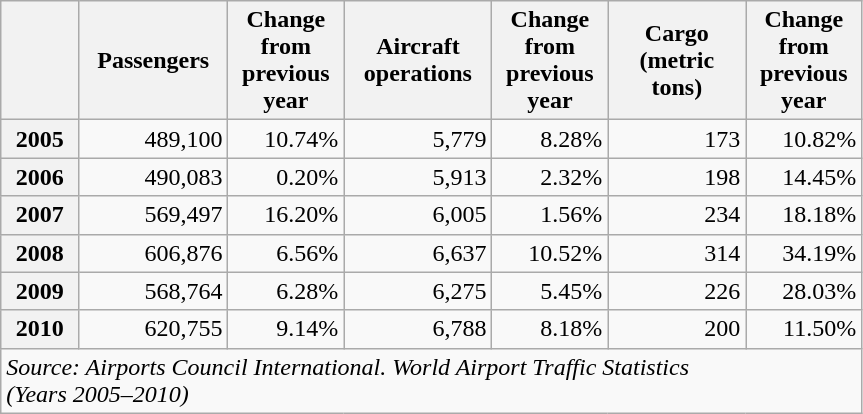<table class="wikitable"  style="text-align:right; width:575px">
<tr>
<th style="width:50px"></th>
<th style="width:100px">Passengers</th>
<th style="width:75px">Change from previous year</th>
<th style="width:100px">Aircraft operations</th>
<th style="width:75px">Change from previous year</th>
<th style="width:100px">Cargo<br>(metric tons)</th>
<th style="width:75px">Change from previous year</th>
</tr>
<tr>
<th>2005</th>
<td>489,100</td>
<td>10.74%</td>
<td>5,779</td>
<td> 8.28%</td>
<td>173</td>
<td>10.82%</td>
</tr>
<tr>
<th>2006</th>
<td>490,083</td>
<td> 0.20%</td>
<td>5,913</td>
<td> 2.32%</td>
<td>198</td>
<td>14.45%</td>
</tr>
<tr>
<th>2007</th>
<td>569,497</td>
<td>16.20%</td>
<td>6,005</td>
<td> 1.56%</td>
<td>234</td>
<td>18.18%</td>
</tr>
<tr>
<th>2008</th>
<td>606,876</td>
<td> 6.56%</td>
<td>6,637</td>
<td>10.52%</td>
<td>314</td>
<td>34.19%</td>
</tr>
<tr>
<th>2009</th>
<td>568,764</td>
<td> 6.28%</td>
<td>6,275</td>
<td> 5.45%</td>
<td>226</td>
<td>28.03%</td>
</tr>
<tr>
<th>2010</th>
<td>620,755</td>
<td> 9.14%</td>
<td>6,788</td>
<td> 8.18%</td>
<td>200</td>
<td>11.50%</td>
</tr>
<tr>
<td colspan=7 style="text-align:left;"><em>Source: Airports Council International. World Airport Traffic Statistics<br>(Years 2005–2010)</em></td>
</tr>
</table>
